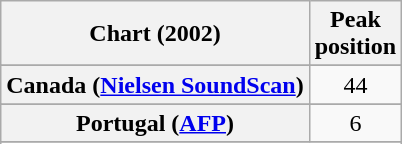<table class="wikitable sortable plainrowheaders" style="text-align:center">
<tr>
<th scope="col">Chart (2002)</th>
<th scope="col">Peak<br>position</th>
</tr>
<tr>
</tr>
<tr>
<th scope="row">Canada (<a href='#'>Nielsen SoundScan</a>)</th>
<td style="text-align:center">44</td>
</tr>
<tr>
</tr>
<tr>
<th scope="row">Portugal (<a href='#'>AFP</a>)</th>
<td>6</td>
</tr>
<tr>
</tr>
<tr>
</tr>
<tr>
</tr>
<tr>
</tr>
</table>
